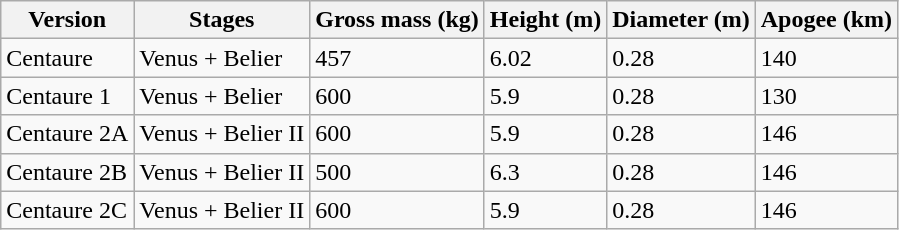<table class="wikitable sortable">
<tr>
<th>Version</th>
<th>Stages</th>
<th>Gross mass (kg)</th>
<th>Height (m)</th>
<th>Diameter (m)</th>
<th>Apogee (km)</th>
</tr>
<tr>
<td>Centaure</td>
<td>Venus + Belier</td>
<td>457</td>
<td>6.02</td>
<td>0.28</td>
<td>140</td>
</tr>
<tr>
<td>Centaure 1</td>
<td>Venus + Belier</td>
<td>600</td>
<td>5.9</td>
<td>0.28</td>
<td>130</td>
</tr>
<tr>
<td>Centaure 2A</td>
<td>Venus +  Belier II</td>
<td>600</td>
<td>5.9</td>
<td>0.28</td>
<td>146</td>
</tr>
<tr>
<td>Centaure 2B</td>
<td>Venus +  Belier II</td>
<td>500</td>
<td>6.3</td>
<td>0.28</td>
<td>146</td>
</tr>
<tr>
<td>Centaure 2C</td>
<td>Venus +  Belier II</td>
<td>600</td>
<td>5.9</td>
<td>0.28</td>
<td>146</td>
</tr>
</table>
